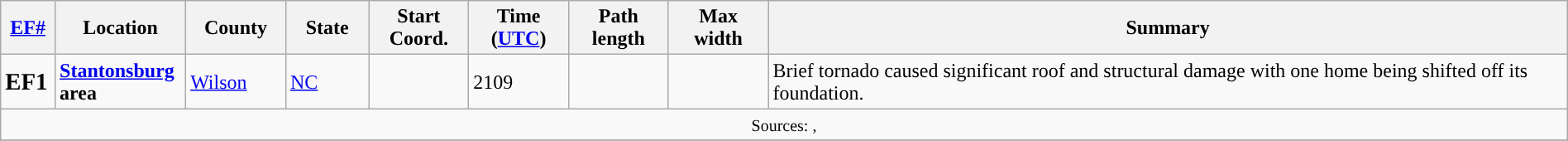<table class="wikitable collapsible" width="100%">
<tr>
<th scope="col"  style="width:3%; text-align:center;"><a href='#'>EF#</a></th>
<th scope="col"  style="width:7%; text-align:center;" class="unsortable">Location</th>
<th scope="col"  style="width:6%; text-align:center;" class="unsortable">County</th>
<th scope="col"  style="width:5%; text-align:center;">State</th>
<th scope="col"  style="width:6%; text-align:center;">Start Coord.</th>
<th scope="col"  style="width:6%; text-align:center;">Time (<a href='#'>UTC</a>)</th>
<th scope="col"  style="width:6%; text-align:center;">Path length</th>
<th scope="col"  style="width:6%; text-align:center;">Max width</th>
<th scope="col" class="unsortable" style="width:48%; text-align:center;">Summary</th>
</tr>
<tr>
<td><big><strong>EF1</strong></big></td>
<td><strong><a href='#'>Stantonsburg</a> area</strong></td>
<td><a href='#'>Wilson</a></td>
<td><a href='#'>NC</a></td>
<td></td>
<td>2109</td>
<td></td>
<td></td>
<td>Brief tornado caused significant roof and structural damage with one home being shifted off its foundation.</td>
</tr>
<tr>
<td colspan="9" align=center><small>Sources: , </small></td>
</tr>
<tr>
</tr>
</table>
